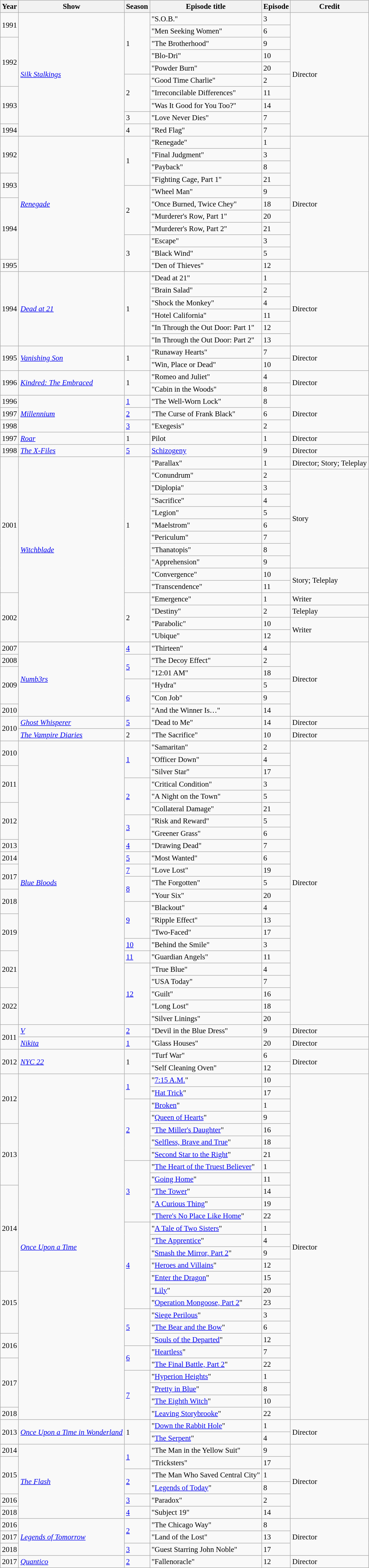<table class="wikitable" style="font-size: 95%;">
<tr>
<th>Year</th>
<th>Show</th>
<th>Season</th>
<th>Episode title</th>
<th>Episode</th>
<th>Credit</th>
</tr>
<tr>
<td rowspan="2">1991</td>
<td rowspan="10"><em><a href='#'>Silk Stalkings</a></em></td>
<td rowspan="5">1</td>
<td>"S.O.B."</td>
<td>3</td>
<td rowspan="10">Director</td>
</tr>
<tr>
<td>"Men Seeking Women"</td>
<td>6</td>
</tr>
<tr>
<td rowspan="4">1992</td>
<td>"The Brotherhood"</td>
<td>9</td>
</tr>
<tr>
<td>"Blo-Dri"</td>
<td>10</td>
</tr>
<tr>
<td>"Powder Burn"</td>
<td>20</td>
</tr>
<tr>
<td rowspan="3">2</td>
<td>"Good Time Charlie"</td>
<td>2</td>
</tr>
<tr>
<td rowspan="3">1993</td>
<td>"Irreconcilable Differences"</td>
<td>11</td>
</tr>
<tr>
<td>"Was It Good for You Too?"</td>
<td>14</td>
</tr>
<tr>
<td>3</td>
<td>"Love Never Dies"</td>
<td>7</td>
</tr>
<tr>
<td>1994</td>
<td>4</td>
<td>"Red Flag"</td>
<td>7</td>
</tr>
<tr>
<td rowspan="3">1992</td>
<td rowspan="11"><em><a href='#'>Renegade</a></em></td>
<td rowspan="4">1</td>
<td>"Renegade"</td>
<td>1</td>
<td rowspan="11">Director</td>
</tr>
<tr>
<td>"Final Judgment"</td>
<td>3</td>
</tr>
<tr>
<td>"Payback"</td>
<td>8</td>
</tr>
<tr>
<td rowspan="2">1993</td>
<td>"Fighting Cage, Part 1"</td>
<td>21</td>
</tr>
<tr>
<td rowspan="4">2</td>
<td>"Wheel Man"</td>
<td>9</td>
</tr>
<tr>
<td rowspan="5">1994</td>
<td>"Once Burned, Twice Chey"</td>
<td>18</td>
</tr>
<tr>
<td>"Murderer's Row, Part 1"</td>
<td>20</td>
</tr>
<tr>
<td>"Murderer's Row, Part 2"</td>
<td>21</td>
</tr>
<tr>
<td rowspan="3">3</td>
<td>"Escape"</td>
<td>3</td>
</tr>
<tr>
<td>"Black Wind"</td>
<td>5</td>
</tr>
<tr>
<td>1995</td>
<td>"Den of Thieves"</td>
<td>12</td>
</tr>
<tr>
<td rowspan="6">1994</td>
<td rowspan="6"><em><a href='#'>Dead at 21</a></em></td>
<td rowspan="6">1</td>
<td>"Dead at 21"</td>
<td>1</td>
<td rowspan="6">Director</td>
</tr>
<tr>
<td>"Brain Salad"</td>
<td>2</td>
</tr>
<tr>
<td>"Shock the Monkey"</td>
<td>4</td>
</tr>
<tr>
<td>"Hotel California"</td>
<td>11</td>
</tr>
<tr>
<td>"In Through the Out Door: Part 1"</td>
<td>12</td>
</tr>
<tr>
<td>"In Through the Out Door: Part 2"</td>
<td>13</td>
</tr>
<tr>
<td rowspan="2">1995</td>
<td rowspan="2"><em><a href='#'>Vanishing Son</a></em></td>
<td rowspan="2">1</td>
<td>"Runaway Hearts"</td>
<td>7</td>
<td rowspan="2">Director</td>
</tr>
<tr>
<td>"Win, Place or Dead"</td>
<td>10</td>
</tr>
<tr>
<td rowspan="2">1996</td>
<td rowspan="2"><em><a href='#'>Kindred: The Embraced</a></em></td>
<td rowspan="2">1</td>
<td>"Romeo and Juliet"</td>
<td>4</td>
<td rowspan="2">Director</td>
</tr>
<tr>
<td>"Cabin in the Woods"</td>
<td>8</td>
</tr>
<tr>
<td>1996</td>
<td rowspan="3"><em><a href='#'>Millennium</a></em></td>
<td><a href='#'>1</a></td>
<td>"The Well-Worn Lock"</td>
<td>8</td>
<td rowspan="3">Director</td>
</tr>
<tr>
<td>1997</td>
<td><a href='#'>2</a></td>
<td>"The Curse of Frank Black"</td>
<td>6</td>
</tr>
<tr>
<td>1998</td>
<td><a href='#'>3</a></td>
<td>"Exegesis"</td>
<td>2</td>
</tr>
<tr>
<td>1997</td>
<td><em><a href='#'>Roar</a></em></td>
<td>1</td>
<td>Pilot</td>
<td>1</td>
<td>Director</td>
</tr>
<tr>
<td>1998</td>
<td><em><a href='#'>The X-Files</a></em></td>
<td><a href='#'>5</a></td>
<td><a href='#'>Schizogeny</a></td>
<td>9</td>
<td>Director</td>
</tr>
<tr>
<td rowspan="11">2001</td>
<td rowspan="15"><em><a href='#'>Witchblade</a></em></td>
<td rowspan="11">1</td>
<td>"Parallax"</td>
<td>1</td>
<td>Director; Story; Teleplay</td>
</tr>
<tr>
<td>"Conundrum"</td>
<td>2</td>
<td rowspan="8">Story</td>
</tr>
<tr>
<td>"Diplopia"</td>
<td>3</td>
</tr>
<tr>
<td>"Sacrifice"</td>
<td>4</td>
</tr>
<tr>
<td>"Legion"</td>
<td>5</td>
</tr>
<tr>
<td>"Maelstrom"</td>
<td>6</td>
</tr>
<tr>
<td>"Periculum"</td>
<td>7</td>
</tr>
<tr>
<td>"Thanatopis"</td>
<td>8</td>
</tr>
<tr>
<td>"Apprehension"</td>
<td>9</td>
</tr>
<tr>
<td>"Convergence"</td>
<td>10</td>
<td rowspan="2">Story; Teleplay</td>
</tr>
<tr>
<td>"Transcendence"</td>
<td>11</td>
</tr>
<tr>
<td rowspan="4">2002</td>
<td rowspan="4">2</td>
<td>"Emergence"</td>
<td>1</td>
<td>Writer</td>
</tr>
<tr>
<td>"Destiny"</td>
<td>2</td>
<td>Teleplay</td>
</tr>
<tr>
<td>"Parabolic"</td>
<td>10</td>
<td rowspan="2">Writer</td>
</tr>
<tr>
<td>"Ubique"</td>
<td>12</td>
</tr>
<tr>
<td>2007</td>
<td rowspan="6"><em><a href='#'>Numb3rs</a></em></td>
<td><a href='#'>4</a></td>
<td>"Thirteen"</td>
<td>4</td>
<td rowspan="6">Director</td>
</tr>
<tr>
<td>2008</td>
<td rowspan="2"><a href='#'>5</a></td>
<td>"The Decoy Effect"</td>
<td>2</td>
</tr>
<tr>
<td rowspan="3">2009</td>
<td>"12:01 AM"</td>
<td>18</td>
</tr>
<tr>
<td rowspan="3"><a href='#'>6</a></td>
<td>"Hydra"</td>
<td>5</td>
</tr>
<tr>
<td>"Con Job"</td>
<td>9</td>
</tr>
<tr>
<td>2010</td>
<td>"And the Winner Is…"</td>
<td>14</td>
</tr>
<tr>
<td rowspan="2">2010</td>
<td><em><a href='#'>Ghost Whisperer</a></em></td>
<td><a href='#'>5</a></td>
<td>"Dead to Me"</td>
<td>14</td>
<td>Director</td>
</tr>
<tr>
<td><em><a href='#'>The Vampire Diaries</a></em></td>
<td>2</td>
<td>"The Sacrifice"</td>
<td>10</td>
<td>Director</td>
</tr>
<tr>
<td rowspan="2">2010</td>
<td rowspan="23"><em><a href='#'>Blue Bloods</a></em></td>
<td rowspan="3"><a href='#'>1</a></td>
<td>"Samaritan"</td>
<td>2</td>
<td rowspan="23">Director</td>
</tr>
<tr>
<td>"Officer Down"</td>
<td>4</td>
</tr>
<tr>
<td rowspan="3">2011</td>
<td>"Silver Star"</td>
<td>17</td>
</tr>
<tr>
<td rowspan="3"><a href='#'>2</a></td>
<td>"Critical Condition"</td>
<td>3</td>
</tr>
<tr>
<td>"A Night on the Town"</td>
<td>5</td>
</tr>
<tr>
<td rowspan="3">2012</td>
<td>"Collateral Damage"</td>
<td>21</td>
</tr>
<tr>
<td rowspan="2"><a href='#'>3</a></td>
<td>"Risk and Reward"</td>
<td>5</td>
</tr>
<tr>
<td>"Greener Grass"</td>
<td>6</td>
</tr>
<tr>
<td>2013</td>
<td><a href='#'>4</a></td>
<td>"Drawing Dead"</td>
<td>7</td>
</tr>
<tr>
<td>2014</td>
<td><a href='#'>5</a></td>
<td>"Most Wanted"</td>
<td>6</td>
</tr>
<tr>
<td rowspan="2">2017</td>
<td><a href='#'>7</a></td>
<td>"Love Lost"</td>
<td>19</td>
</tr>
<tr>
<td rowspan="2"><a href='#'>8</a></td>
<td>"The Forgotten"</td>
<td>5</td>
</tr>
<tr>
<td rowspan="2">2018</td>
<td>"Your Six"</td>
<td>20</td>
</tr>
<tr>
<td rowspan="3"><a href='#'>9</a></td>
<td>"Blackout"</td>
<td>4</td>
</tr>
<tr>
<td rowspan="3">2019</td>
<td>"Ripple Effect"</td>
<td>13</td>
</tr>
<tr>
<td>"Two-Faced"</td>
<td>17</td>
</tr>
<tr>
<td><a href='#'>10</a></td>
<td>"Behind the Smile"</td>
<td>3</td>
</tr>
<tr>
<td rowspan="3">2021</td>
<td><a href='#'>11</a></td>
<td>"Guardian Angels"</td>
<td>11</td>
</tr>
<tr>
<td rowspan="5"><a href='#'>12</a></td>
<td>"True Blue"</td>
<td>4</td>
</tr>
<tr>
<td>"USA Today"</td>
<td>7</td>
</tr>
<tr>
<td rowspan="3">2022</td>
<td>"Guilt"</td>
<td>16</td>
</tr>
<tr>
<td>"Long Lost"</td>
<td>18</td>
</tr>
<tr>
<td>"Silver Linings"</td>
<td>20</td>
</tr>
<tr>
<td rowspan="2">2011</td>
<td><em><a href='#'>V</a></em></td>
<td><a href='#'>2</a></td>
<td>"Devil in the Blue Dress"</td>
<td>9</td>
<td>Director</td>
</tr>
<tr>
<td><em><a href='#'>Nikita</a></em></td>
<td><a href='#'>1</a></td>
<td>"Glass Houses"</td>
<td>20</td>
<td>Director</td>
</tr>
<tr>
<td rowspan="2">2012</td>
<td rowspan="2"><em><a href='#'>NYC 22</a></em></td>
<td rowspan="2">1</td>
<td>"Turf War"</td>
<td>6</td>
<td rowspan="2">Director</td>
</tr>
<tr>
<td>"Self Cleaning Oven"</td>
<td>12</td>
</tr>
<tr>
<td rowspan="4">2012</td>
<td rowspan="28"><em><a href='#'>Once Upon a Time</a></em></td>
<td rowspan="2"><a href='#'>1</a></td>
<td>"<a href='#'>7:15 A.M.</a>"</td>
<td>10</td>
<td rowspan="28">Director</td>
</tr>
<tr>
<td>"<a href='#'>Hat Trick</a>"</td>
<td>17</td>
</tr>
<tr>
<td rowspan="5"><a href='#'>2</a></td>
<td>"<a href='#'>Broken</a>"</td>
<td>1</td>
</tr>
<tr>
<td>"<a href='#'>Queen of Hearts</a>"</td>
<td>9</td>
</tr>
<tr>
<td rowspan="5">2013</td>
<td>"<a href='#'>The Miller's Daughter</a>"</td>
<td>16</td>
</tr>
<tr>
<td>"<a href='#'>Selfless, Brave and True</a>"</td>
<td>18</td>
</tr>
<tr>
<td>"<a href='#'>Second Star to the Right</a>"</td>
<td>21</td>
</tr>
<tr>
<td rowspan="5"><a href='#'>3</a></td>
<td>"<a href='#'>The Heart of the Truest Believer</a>"</td>
<td>1</td>
</tr>
<tr>
<td>"<a href='#'>Going Home</a>"</td>
<td>11</td>
</tr>
<tr>
<td rowspan="7">2014</td>
<td>"<a href='#'>The Tower</a>"</td>
<td>14</td>
</tr>
<tr>
<td>"<a href='#'>A Curious Thing</a>"</td>
<td>19</td>
</tr>
<tr>
<td>"<a href='#'>There's No Place Like Home</a>"</td>
<td>22</td>
</tr>
<tr>
<td rowspan="7"><a href='#'>4</a></td>
<td>"<a href='#'>A Tale of Two Sisters</a>"</td>
<td>1</td>
</tr>
<tr>
<td>"<a href='#'>The Apprentice</a>"</td>
<td>4</td>
</tr>
<tr>
<td>"<a href='#'>Smash the Mirror, Part 2</a>"</td>
<td>9</td>
</tr>
<tr>
<td>"<a href='#'>Heroes and Villains</a>"</td>
<td>12</td>
</tr>
<tr>
<td rowspan="5">2015</td>
<td>"<a href='#'>Enter the Dragon</a>"</td>
<td>15</td>
</tr>
<tr>
<td>"<a href='#'>Lily</a>"</td>
<td>20</td>
</tr>
<tr>
<td>"<a href='#'>Operation Mongoose, Part 2</a>"</td>
<td>23</td>
</tr>
<tr>
<td rowspan="3"><a href='#'>5</a></td>
<td>"<a href='#'>Siege Perilous</a>"</td>
<td>3</td>
</tr>
<tr>
<td>"<a href='#'>The Bear and the Bow</a>"</td>
<td>6</td>
</tr>
<tr>
<td rowspan="2">2016</td>
<td>"<a href='#'>Souls of the Departed</a>"</td>
<td>12</td>
</tr>
<tr>
<td rowspan="2"><a href='#'>6</a></td>
<td>"<a href='#'>Heartless</a>"</td>
<td>7</td>
</tr>
<tr>
<td rowspan="4">2017</td>
<td>"<a href='#'>The Final Battle, Part 2</a>"</td>
<td>22</td>
</tr>
<tr>
<td rowspan="4"><a href='#'>7</a></td>
<td>"<a href='#'>Hyperion Heights</a>"</td>
<td>1</td>
</tr>
<tr>
<td>"<a href='#'>Pretty in Blue</a>"</td>
<td>8</td>
</tr>
<tr>
<td>"<a href='#'>The Eighth Witch</a>"</td>
<td>10</td>
</tr>
<tr>
<td>2018</td>
<td>"<a href='#'>Leaving Storybrooke</a>"</td>
<td>22</td>
</tr>
<tr>
<td rowspan="2">2013</td>
<td rowspan="2"><em><a href='#'>Once Upon a Time in Wonderland</a></em></td>
<td rowspan="2">1</td>
<td>"<a href='#'>Down the Rabbit Hole</a>"</td>
<td>1</td>
<td rowspan="2">Director</td>
</tr>
<tr>
<td>"<a href='#'>The Serpent</a>"</td>
<td>4</td>
</tr>
<tr>
<td>2014</td>
<td rowspan="6"><em><a href='#'>The Flash</a></em></td>
<td rowspan="2"><a href='#'>1</a></td>
<td>"The Man in the Yellow Suit"</td>
<td>9</td>
<td rowspan="6">Director</td>
</tr>
<tr>
<td rowspan="3">2015</td>
<td>"Tricksters"</td>
<td>17</td>
</tr>
<tr>
<td rowspan="2"><a href='#'>2</a></td>
<td>"The Man Who Saved Central City"</td>
<td>1</td>
</tr>
<tr>
<td>"<a href='#'>Legends of Today</a>"</td>
<td>8</td>
</tr>
<tr>
<td>2016</td>
<td><a href='#'>3</a></td>
<td>"Paradox"</td>
<td>2</td>
</tr>
<tr>
<td>2018</td>
<td><a href='#'>4</a></td>
<td>"Subject 19"</td>
<td>14</td>
</tr>
<tr>
<td>2016</td>
<td rowspan="3"><em><a href='#'>Legends of Tomorrow</a></em></td>
<td rowspan="2"><a href='#'>2</a></td>
<td>"The Chicago Way"</td>
<td>8</td>
<td rowspan="3">Director</td>
</tr>
<tr>
<td>2017</td>
<td>"Land of the Lost"</td>
<td>13</td>
</tr>
<tr>
<td>2018</td>
<td><a href='#'>3</a></td>
<td>"Guest Starring John Noble"</td>
<td>17</td>
</tr>
<tr>
<td>2017</td>
<td><em><a href='#'>Quantico</a></em></td>
<td><a href='#'>2</a></td>
<td>"Fallenoracle"</td>
<td>12</td>
<td>Director</td>
</tr>
</table>
